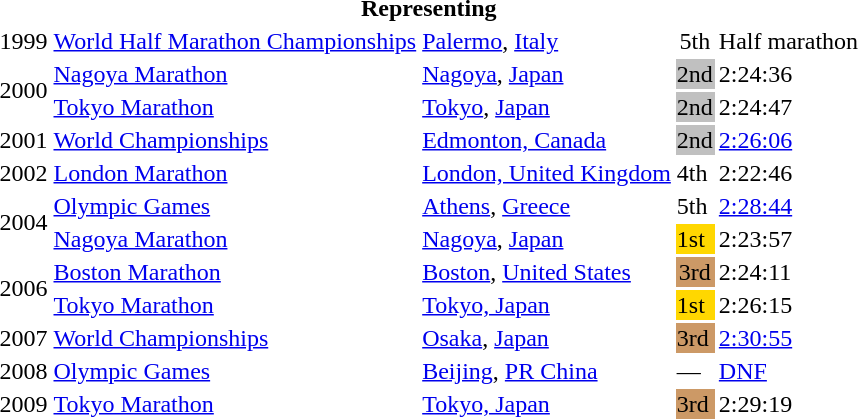<table>
<tr>
<th colspan="5">Representing </th>
</tr>
<tr>
<td>1999</td>
<td><a href='#'>World Half Marathon Championships</a></td>
<td><a href='#'>Palermo</a>, <a href='#'>Italy</a></td>
<td align="center">5th</td>
<td>Half marathon</td>
</tr>
<tr>
<td rowspan=2>2000</td>
<td><a href='#'>Nagoya Marathon</a></td>
<td><a href='#'>Nagoya</a>, <a href='#'>Japan</a></td>
<td bgcolor="silver">2nd</td>
<td>2:24:36</td>
</tr>
<tr>
<td><a href='#'>Tokyo Marathon</a></td>
<td><a href='#'>Tokyo</a>, <a href='#'>Japan</a></td>
<td bgcolor="silver">2nd</td>
<td>2:24:47</td>
</tr>
<tr>
<td>2001</td>
<td><a href='#'>World Championships</a></td>
<td><a href='#'>Edmonton, Canada</a></td>
<td bgcolor="silver">2nd</td>
<td><a href='#'>2:26:06</a></td>
</tr>
<tr>
<td>2002</td>
<td><a href='#'>London Marathon</a></td>
<td><a href='#'>London, United Kingdom</a></td>
<td>4th</td>
<td>2:22:46</td>
</tr>
<tr>
<td rowspan=2>2004</td>
<td><a href='#'>Olympic Games</a></td>
<td><a href='#'>Athens</a>, <a href='#'>Greece</a></td>
<td>5th</td>
<td><a href='#'>2:28:44</a></td>
</tr>
<tr>
<td><a href='#'>Nagoya Marathon</a></td>
<td><a href='#'>Nagoya</a>, <a href='#'>Japan</a></td>
<td bgcolor="gold">1st</td>
<td>2:23:57</td>
</tr>
<tr>
<td rowspan=2>2006</td>
<td><a href='#'>Boston Marathon</a></td>
<td><a href='#'>Boston</a>, <a href='#'>United States</a></td>
<td bgcolor="cc9966" align="center">3rd</td>
<td>2:24:11</td>
</tr>
<tr>
<td><a href='#'>Tokyo Marathon</a></td>
<td><a href='#'>Tokyo, Japan</a></td>
<td bgcolor="gold">1st</td>
<td>2:26:15</td>
</tr>
<tr>
<td>2007</td>
<td><a href='#'>World Championships</a></td>
<td><a href='#'>Osaka</a>, <a href='#'>Japan</a></td>
<td bgcolor="cc9966">3rd</td>
<td><a href='#'>2:30:55</a></td>
</tr>
<tr>
<td>2008</td>
<td><a href='#'>Olympic Games</a></td>
<td><a href='#'>Beijing</a>, <a href='#'>PR China</a></td>
<td>—</td>
<td><a href='#'>DNF</a></td>
</tr>
<tr>
<td>2009</td>
<td><a href='#'>Tokyo Marathon</a></td>
<td><a href='#'>Tokyo, Japan</a></td>
<td bgcolor="cc9966">3rd</td>
<td>2:29:19</td>
</tr>
</table>
